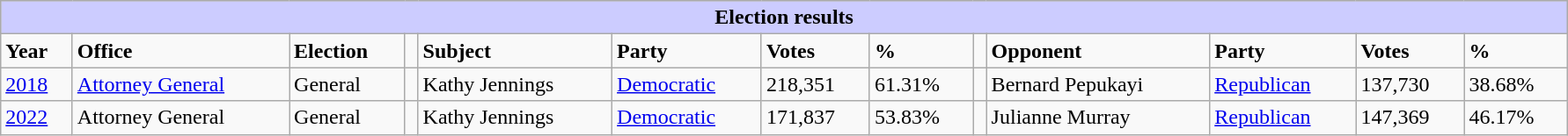<table class=wikitable style="width: 94%" style="text-align: center;" align="center">
<tr bgcolor="#cccccc">
<th colspan="13" style="background: #ccccff;">Election results</th>
</tr>
<tr>
<td><strong>Year</strong></td>
<td><strong>Office</strong></td>
<td><strong>Election</strong></td>
<td></td>
<td><strong>Subject</strong></td>
<td><strong>Party</strong></td>
<td><strong>Votes</strong></td>
<td><strong>%</strong></td>
<td></td>
<td><strong>Opponent</strong></td>
<td><strong>Party</strong></td>
<td><strong>Votes</strong></td>
<td><strong>%</strong></td>
</tr>
<tr>
<td><a href='#'>2018</a></td>
<td><a href='#'>Attorney General</a></td>
<td>General</td>
<td></td>
<td>Kathy Jennings</td>
<td><a href='#'>Democratic</a></td>
<td>218,351</td>
<td>61.31%</td>
<td></td>
<td>Bernard Pepukayi</td>
<td><a href='#'>Republican</a></td>
<td>137,730</td>
<td>38.68%</td>
</tr>
<tr>
<td><a href='#'>2022</a></td>
<td>Attorney General</td>
<td>General</td>
<td></td>
<td>Kathy Jennings</td>
<td><a href='#'>Democratic</a></td>
<td>171,837</td>
<td>53.83%</td>
<td></td>
<td>Julianne Murray</td>
<td><a href='#'>Republican</a></td>
<td>147,369</td>
<td>46.17%</td>
</tr>
</table>
